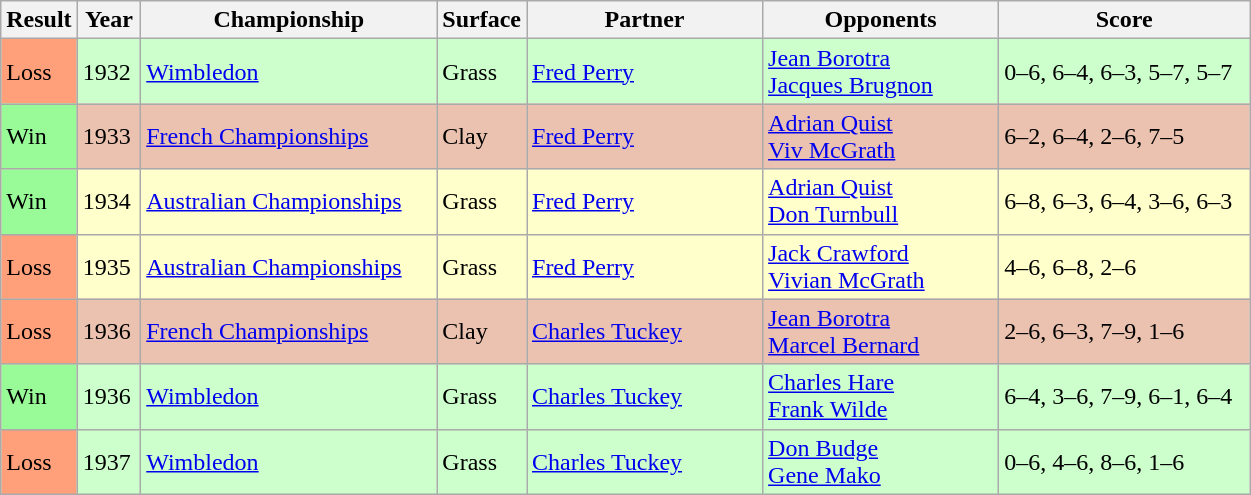<table class="sortable wikitable">
<tr>
<th style="width:40px">Result</th>
<th style="width:35px">Year</th>
<th style="width:190px">Championship</th>
<th style="width:50px">Surface</th>
<th style="width:150px">Partner</th>
<th style="width:150px">Opponents</th>
<th style="width:160px" class="unsortable">Score</th>
</tr>
<tr style="background:#cfc;">
<td style="background:#ffa07a;">Loss</td>
<td>1932</td>
<td><a href='#'>Wimbledon</a></td>
<td>Grass</td>
<td> <a href='#'>Fred Perry</a></td>
<td> <a href='#'>Jean Borotra</a> <br>  <a href='#'>Jacques Brugnon</a></td>
<td>0–6, 6–4, 6–3, 5–7, 5–7</td>
</tr>
<tr style="background:#ebc2af;">
<td style="background:#98fb98;">Win</td>
<td>1933</td>
<td><a href='#'>French Championships</a></td>
<td>Clay</td>
<td> <a href='#'>Fred Perry</a></td>
<td> <a href='#'>Adrian Quist</a> <br>  <a href='#'>Viv McGrath</a></td>
<td>6–2, 6–4, 2–6, 7–5</td>
</tr>
<tr style="background:#ffc;">
<td style="background:#98fb98;">Win</td>
<td>1934</td>
<td><a href='#'>Australian Championships</a></td>
<td>Grass</td>
<td> <a href='#'>Fred Perry</a></td>
<td> <a href='#'>Adrian Quist</a> <br>  <a href='#'>Don Turnbull</a></td>
<td>6–8, 6–3, 6–4, 3–6, 6–3</td>
</tr>
<tr style="background:#ffc;">
<td style="background:#ffa07a;">Loss</td>
<td>1935</td>
<td><a href='#'>Australian Championships</a></td>
<td>Grass</td>
<td> <a href='#'>Fred Perry</a></td>
<td> <a href='#'>Jack Crawford</a> <br>  <a href='#'>Vivian McGrath</a></td>
<td>4–6, 6–8, 2–6</td>
</tr>
<tr style="background:#ebc2af;">
<td style="background:#ffa07a;">Loss</td>
<td>1936</td>
<td><a href='#'>French Championships</a></td>
<td>Clay</td>
<td> <a href='#'>Charles Tuckey</a></td>
<td> <a href='#'>Jean Borotra</a> <br>  <a href='#'>Marcel Bernard</a></td>
<td>2–6, 6–3, 7–9, 1–6</td>
</tr>
<tr style="background:#cfc;">
<td style="background:#98fb98;">Win</td>
<td>1936</td>
<td><a href='#'>Wimbledon</a></td>
<td>Grass</td>
<td> <a href='#'>Charles Tuckey</a></td>
<td> <a href='#'>Charles Hare</a> <br>  <a href='#'>Frank Wilde</a></td>
<td>6–4, 3–6, 7–9, 6–1, 6–4</td>
</tr>
<tr style="background:#cfc;">
<td style="background:#ffa07a;">Loss</td>
<td>1937</td>
<td><a href='#'>Wimbledon</a></td>
<td>Grass</td>
<td> <a href='#'>Charles Tuckey</a></td>
<td> <a href='#'>Don Budge</a> <br>  <a href='#'>Gene Mako</a></td>
<td>0–6, 4–6, 8–6, 1–6</td>
</tr>
</table>
